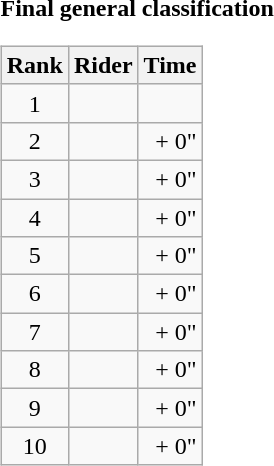<table>
<tr>
<td><strong>Final general classification</strong><br><table class="wikitable">
<tr>
<th scope="col">Rank</th>
<th scope="col">Rider</th>
<th scope="col">Time</th>
</tr>
<tr>
<td style="text-align:center;">1</td>
<td></td>
<td style="text-align:right;"></td>
</tr>
<tr>
<td style="text-align:center;">2</td>
<td></td>
<td style="text-align:right;">+ 0"</td>
</tr>
<tr>
<td style="text-align:center;">3</td>
<td></td>
<td style="text-align:right;">+ 0"</td>
</tr>
<tr>
<td style="text-align:center;">4</td>
<td></td>
<td style="text-align:right;">+ 0"</td>
</tr>
<tr>
<td style="text-align:center;">5</td>
<td></td>
<td style="text-align:right;">+ 0"</td>
</tr>
<tr>
<td style="text-align:center;">6</td>
<td></td>
<td style="text-align:right;">+ 0"</td>
</tr>
<tr>
<td style="text-align:center;">7</td>
<td></td>
<td style="text-align:right;">+ 0"</td>
</tr>
<tr>
<td style="text-align:center;">8</td>
<td></td>
<td style="text-align:right;">+ 0"</td>
</tr>
<tr>
<td style="text-align:center;">9</td>
<td></td>
<td style="text-align:right;">+ 0"</td>
</tr>
<tr>
<td style="text-align:center;">10</td>
<td></td>
<td style="text-align:right;">+ 0"</td>
</tr>
</table>
</td>
</tr>
</table>
